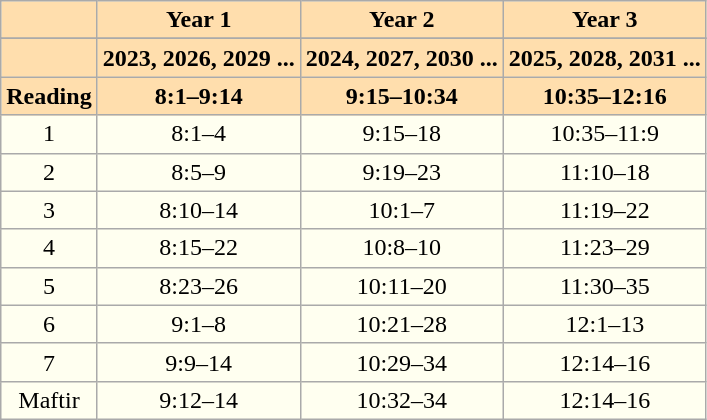<table class="wikitable" style="background:Ivory; text-align:center">
<tr>
<th style="background:Navajowhite;"></th>
<th style="background:Navajowhite;">Year 1</th>
<th style="background:Navajowhite;">Year 2</th>
<th style="background:Navajowhite;">Year 3</th>
</tr>
<tr>
</tr>
<tr>
<th style="background:Navajowhite;"></th>
<th style="background:Navajowhite;">2023, 2026, 2029 ...</th>
<th style="background:Navajowhite;">2024, 2027, 2030 ...</th>
<th style="background:Navajowhite;">2025, 2028, 2031 ...</th>
</tr>
<tr>
<th style="background:Navajowhite;">Reading</th>
<th style="background:Navajowhite;">8:1–9:14</th>
<th style="background:Navajowhite;">9:15–10:34</th>
<th style="background:Navajowhite;">10:35–12:16</th>
</tr>
<tr>
<td>1</td>
<td>8:1–4</td>
<td>9:15–18</td>
<td>10:35–11:9</td>
</tr>
<tr>
<td>2</td>
<td>8:5–9</td>
<td>9:19–23</td>
<td>11:10–18</td>
</tr>
<tr>
<td>3</td>
<td>8:10–14</td>
<td>10:1–7</td>
<td>11:19–22</td>
</tr>
<tr>
<td>4</td>
<td>8:15–22</td>
<td>10:8–10</td>
<td>11:23–29</td>
</tr>
<tr>
<td>5</td>
<td>8:23–26</td>
<td>10:11–20</td>
<td>11:30–35</td>
</tr>
<tr>
<td>6</td>
<td>9:1–8</td>
<td>10:21–28</td>
<td>12:1–13</td>
</tr>
<tr>
<td>7</td>
<td>9:9–14</td>
<td>10:29–34</td>
<td>12:14–16</td>
</tr>
<tr>
<td>Maftir</td>
<td>9:12–14</td>
<td>10:32–34</td>
<td>12:14–16</td>
</tr>
</table>
